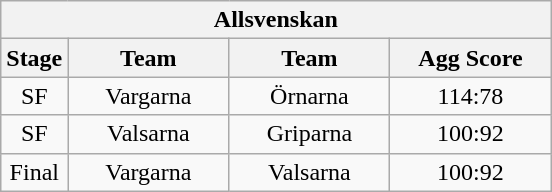<table class="wikitable">
<tr>
<th colspan="4">Allsvenskan</th>
</tr>
<tr>
<th width=20>Stage</th>
<th width=100>Team</th>
<th width=100>Team</th>
<th width=100>Agg Score</th>
</tr>
<tr align=center>
<td>SF</td>
<td>Vargarna</td>
<td>Örnarna</td>
<td>114:78</td>
</tr>
<tr align=center>
<td>SF</td>
<td>Valsarna</td>
<td>Griparna</td>
<td>100:92</td>
</tr>
<tr align=center>
<td>Final</td>
<td>Vargarna</td>
<td>Valsarna</td>
<td>100:92</td>
</tr>
</table>
